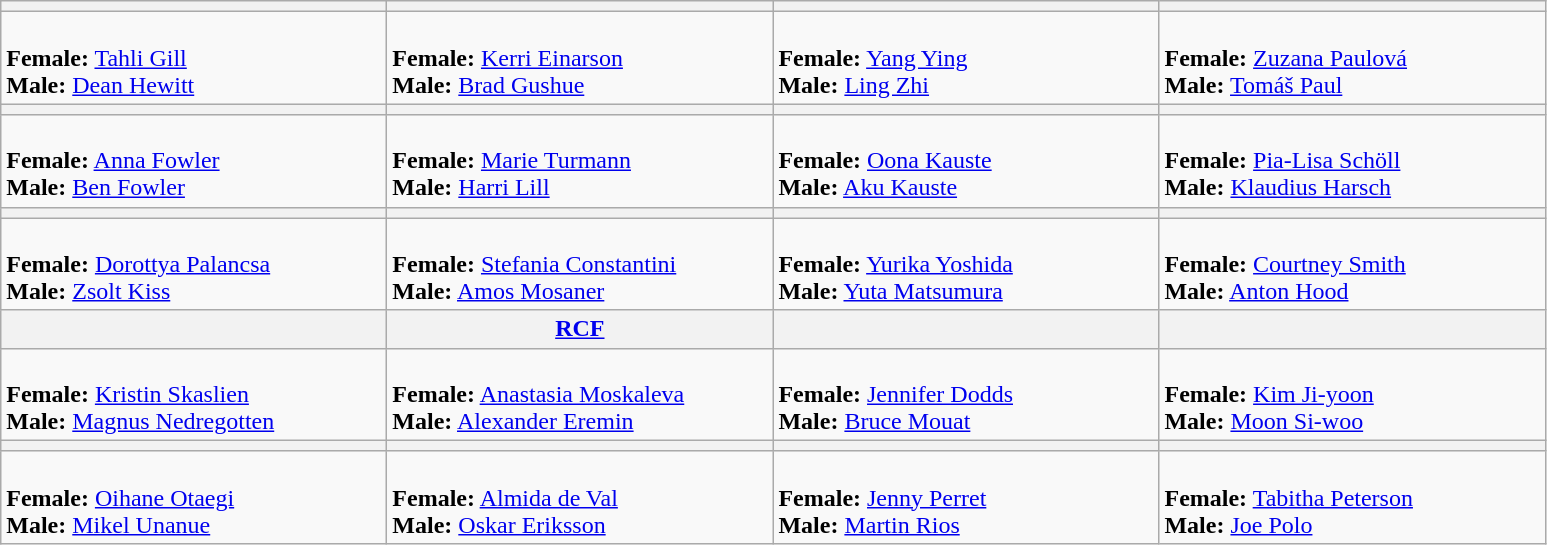<table class=wikitable>
<tr>
<th width=250></th>
<th width=250></th>
<th width=250></th>
<th width=250></th>
</tr>
<tr>
<td><br><strong>Female:</strong> <a href='#'>Tahli Gill</a><br>
<strong>Male:</strong> <a href='#'>Dean Hewitt</a></td>
<td><br><strong>Female:</strong> <a href='#'>Kerri Einarson</a><br>
<strong>Male:</strong> <a href='#'>Brad Gushue</a></td>
<td><br><strong>Female:</strong> <a href='#'>Yang Ying</a><br>
<strong>Male:</strong> <a href='#'>Ling Zhi</a></td>
<td><br><strong>Female:</strong> <a href='#'>Zuzana Paulová</a><br>
<strong>Male:</strong> <a href='#'>Tomáš Paul</a></td>
</tr>
<tr>
<th width=250></th>
<th width=250></th>
<th width=250></th>
<th width=250></th>
</tr>
<tr>
<td><br><strong>Female:</strong> <a href='#'>Anna Fowler</a><br>
<strong>Male:</strong> <a href='#'>Ben Fowler</a></td>
<td><br><strong>Female:</strong> <a href='#'>Marie Turmann</a><br>
<strong>Male:</strong> <a href='#'>Harri Lill</a></td>
<td><br><strong>Female:</strong> <a href='#'>Oona Kauste</a><br>
<strong>Male:</strong> <a href='#'>Aku Kauste</a></td>
<td><br><strong>Female:</strong> <a href='#'>Pia-Lisa Schöll</a><br>
<strong>Male:</strong> <a href='#'>Klaudius Harsch</a></td>
</tr>
<tr>
<th width=250></th>
<th width=250></th>
<th width=250></th>
<th width=250></th>
</tr>
<tr>
<td><br><strong>Female:</strong> <a href='#'>Dorottya Palancsa</a><br>
<strong>Male:</strong> <a href='#'>Zsolt Kiss</a></td>
<td><br><strong>Female:</strong> <a href='#'>Stefania Constantini</a><br>
<strong>Male:</strong> <a href='#'>Amos Mosaner</a></td>
<td><br><strong>Female:</strong> <a href='#'>Yurika Yoshida</a><br>
<strong>Male:</strong> <a href='#'>Yuta Matsumura</a></td>
<td><br><strong>Female:</strong> <a href='#'>Courtney Smith</a><br>
<strong>Male:</strong> <a href='#'>Anton Hood</a></td>
</tr>
<tr>
<th width=250></th>
<th width=250> <a href='#'>RCF</a></th>
<th width=250></th>
<th width=250></th>
</tr>
<tr>
<td><br><strong>Female:</strong> <a href='#'>Kristin Skaslien</a><br>
<strong>Male:</strong> <a href='#'>Magnus Nedregotten</a></td>
<td><br><strong>Female:</strong> <a href='#'>Anastasia Moskaleva</a><br>
<strong>Male:</strong> <a href='#'>Alexander Eremin</a></td>
<td><br><strong>Female:</strong> <a href='#'>Jennifer Dodds</a><br>
<strong>Male:</strong> <a href='#'>Bruce Mouat</a></td>
<td><br><strong>Female:</strong> <a href='#'>Kim Ji-yoon</a><br>
<strong>Male:</strong> <a href='#'>Moon Si-woo</a></td>
</tr>
<tr>
<th width=250></th>
<th width=250></th>
<th width=250></th>
<th width=250></th>
</tr>
<tr>
<td><br><strong>Female:</strong> <a href='#'>Oihane Otaegi</a><br>
<strong>Male:</strong> <a href='#'>Mikel Unanue</a></td>
<td><br><strong>Female:</strong> <a href='#'>Almida de Val</a><br>
<strong>Male:</strong> <a href='#'>Oskar Eriksson</a></td>
<td><br><strong>Female:</strong> <a href='#'>Jenny Perret</a><br>
<strong>Male:</strong> <a href='#'>Martin Rios</a></td>
<td><br><strong>Female:</strong> <a href='#'>Tabitha Peterson</a><br>
<strong>Male:</strong> <a href='#'>Joe Polo</a></td>
</tr>
</table>
